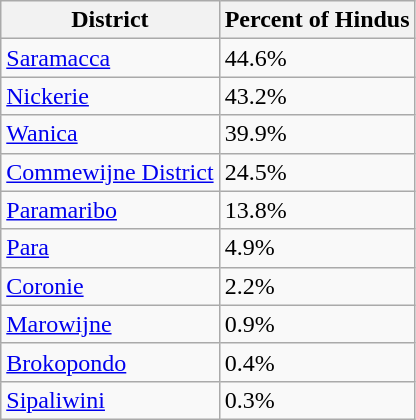<table class="wikitable sortable">
<tr>
<th>District</th>
<th>Percent of Hindus</th>
</tr>
<tr>
<td><a href='#'>Saramacca</a></td>
<td>44.6%</td>
</tr>
<tr>
<td><a href='#'>Nickerie</a></td>
<td>43.2%</td>
</tr>
<tr>
<td><a href='#'>Wanica</a></td>
<td>39.9%</td>
</tr>
<tr>
<td><a href='#'>Commewijne District</a></td>
<td>24.5%</td>
</tr>
<tr>
<td><a href='#'>Paramaribo</a></td>
<td>13.8%</td>
</tr>
<tr>
<td><a href='#'>Para</a></td>
<td>4.9%</td>
</tr>
<tr>
<td><a href='#'>Coronie</a></td>
<td>2.2%</td>
</tr>
<tr>
<td><a href='#'>Marowijne</a></td>
<td>0.9%</td>
</tr>
<tr>
<td><a href='#'>Brokopondo</a></td>
<td>0.4%</td>
</tr>
<tr>
<td><a href='#'>Sipaliwini</a></td>
<td>0.3%</td>
</tr>
</table>
